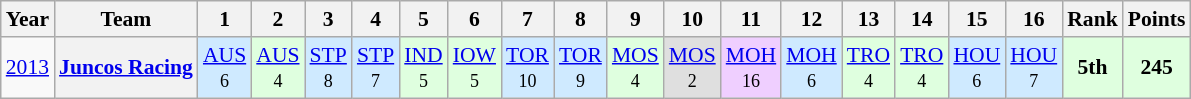<table class="wikitable" style="text-align:center; font-size:90%">
<tr>
<th>Year</th>
<th>Team</th>
<th>1</th>
<th>2</th>
<th>3</th>
<th>4</th>
<th>5</th>
<th>6</th>
<th>7</th>
<th>8</th>
<th>9</th>
<th>10</th>
<th>11</th>
<th>12</th>
<th>13</th>
<th>14</th>
<th>15</th>
<th>16</th>
<th>Rank</th>
<th>Points</th>
</tr>
<tr>
<td><a href='#'>2013</a></td>
<th><a href='#'>Juncos Racing</a></th>
<td style="background:#CFEAFF;"><a href='#'>AUS</a><br><small>6</small></td>
<td style="background:#DFFFDF;"><a href='#'>AUS</a><br><small>4</small></td>
<td style="background:#CFEAFF;"><a href='#'>STP</a><br><small>8</small></td>
<td style="background:#CFEAFF;"><a href='#'>STP</a><br><small>7</small></td>
<td style="background:#DFFFDF;"><a href='#'>IND</a><br><small>5</small></td>
<td style="background:#DFFFDF;"><a href='#'>IOW</a><br><small>5</small></td>
<td style="background:#CFEAFF;"><a href='#'>TOR</a><br><small>10</small></td>
<td style="background:#CFEAFF;"><a href='#'>TOR</a><br><small>9</small></td>
<td style="background:#DFFFDF;"><a href='#'>MOS</a><br><small>4</small></td>
<td style="background:#DFDFDF;"><a href='#'>MOS</a><br><small>2</small></td>
<td style="background:#EFCFFF;"><a href='#'>MOH</a><br><small>16</small></td>
<td style="background:#CFEAFF;"><a href='#'>MOH</a><br><small>6</small></td>
<td style="background:#DFFFDF;"><a href='#'>TRO</a><br><small>4</small></td>
<td style="background:#DFFFDF;"><a href='#'>TRO</a><br><small>4</small></td>
<td style="background:#CFEAFF;"><a href='#'>HOU</a><br><small>6</small></td>
<td style="background:#CFEAFF;"><a href='#'>HOU</a><br><small>7</small></td>
<td style="background:#DFFFDF;"><strong>5th</strong></td>
<td style="background:#DFFFDF;"><strong>245</strong></td>
</tr>
</table>
